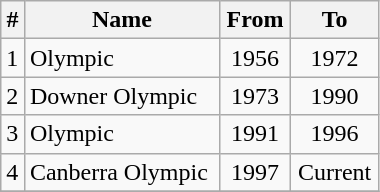<table class="sortable wikitable" style="width:20%;text-align:center">
<tr>
<th width=1%>#</th>
<th width=45%>Name</th>
<th width=6%>From</th>
<th width=6%>To</th>
</tr>
<tr>
<td align=left>1</td>
<td align=left>Olympic</td>
<td>1956</td>
<td>1972</td>
</tr>
<tr>
<td align=left>2</td>
<td align=left>Downer Olympic</td>
<td>1973</td>
<td>1990</td>
</tr>
<tr>
<td align=left>3</td>
<td align=left>Olympic</td>
<td>1991</td>
<td>1996</td>
</tr>
<tr>
<td align=left>4</td>
<td align=left>Canberra Olympic</td>
<td>1997</td>
<td>Current</td>
</tr>
<tr>
</tr>
</table>
